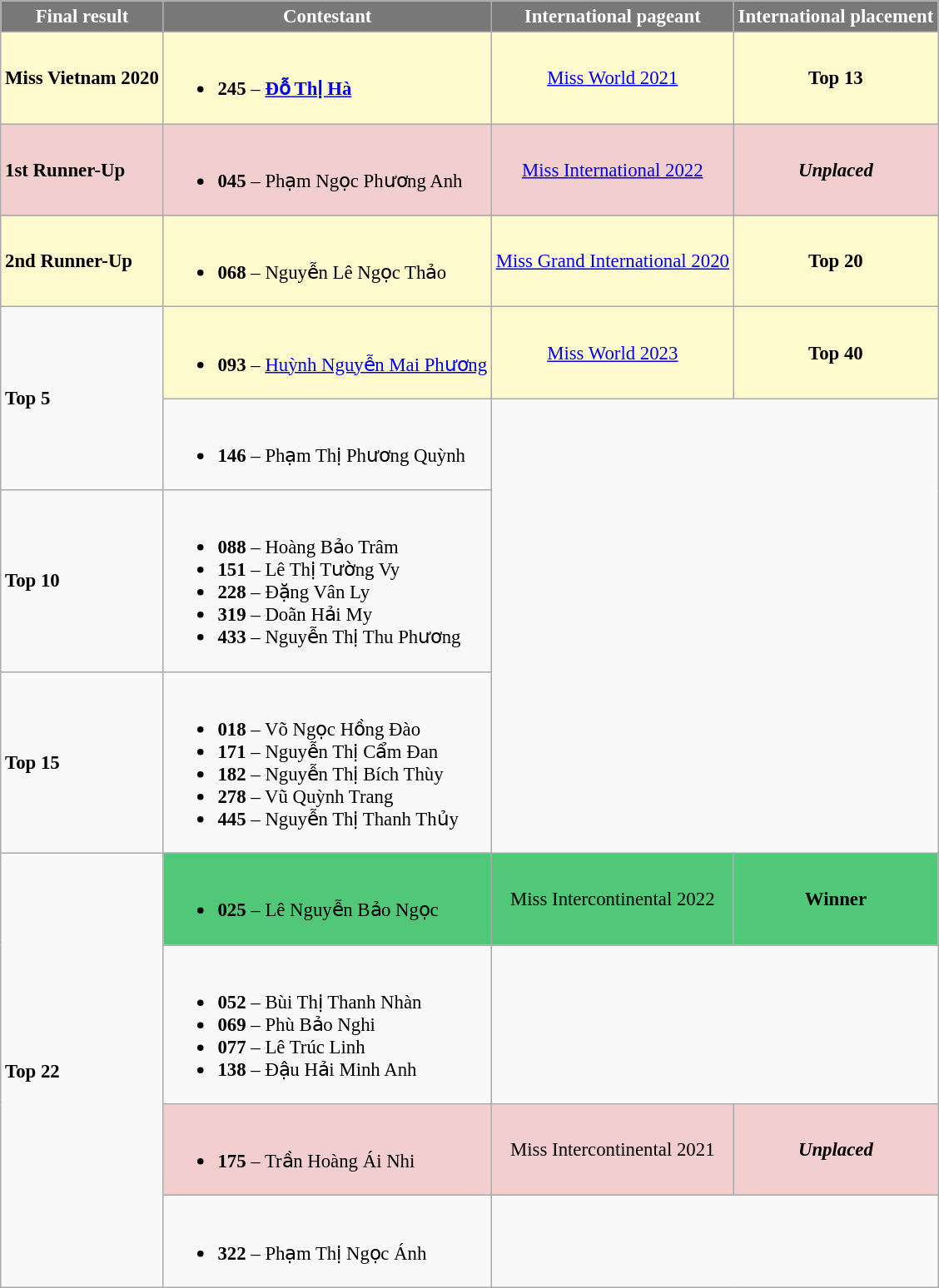<table class="wikitable sortable" style="font-size: 95%;">
<tr>
<th style="background-color:#787878;color:#FFFFFF;">Final result</th>
<th style="background-color:#787878;color:#FFFFFF;">Contestant</th>
<th style="background-color:#787878;color:#FFFFFF;">International pageant</th>
<th style="background-color:#787878;color:#FFFFFF;">International placement</th>
</tr>
<tr style="background-color:#FFFACD">
<td><strong>Miss Vietnam 2020</strong></td>
<td><br><ul><li><strong>245</strong> – <strong><a href='#'>Đỗ Thị Hà</a></strong></li></ul></td>
<td style="text-align:center;"><a href='#'>Miss World 2021</a></td>
<td style="text-align:center;"><strong>Top 13</strong></td>
</tr>
<tr style="background-color:#F2CECE">
<td><strong>1st Runner-Up</strong></td>
<td><br><ul><li><strong>045</strong> – Phạm Ngọc Phương Anh</li></ul></td>
<td style="text-align:center;"><a href='#'>Miss International 2022</a></td>
<td style="text-align:center;"><strong><em>Unplaced</em></strong></td>
</tr>
<tr>
</tr>
<tr style="background-color:#FFFACD">
<td><strong>2nd Runner-Up</strong></td>
<td><br><ul><li><strong>068</strong> – Nguyễn Lê Ngọc Thảo</li></ul></td>
<td style="text-align:center;"><a href='#'>Miss Grand International 2020</a></td>
<td style="text-align:center;"><strong>Top 20</strong></td>
</tr>
<tr>
<td rowspan="2"><strong>Top 5</strong></td>
<td style="background:#FFFACD" font-weight: bold"><br><ul><li><strong>093</strong> – <a href='#'>Huỳnh Nguyễn Mai Phương</a></li></ul></td>
<td style="background:#FFFACD; text-align: center;"><a href='#'>Miss World 2023</a></td>
<td style="background:#FFFACD; text-align: center;"><strong>Top 40</strong></td>
</tr>
<tr>
<td><br><ul><li><strong>146</strong> – Phạm Thị Phương Quỳnh</li></ul></td>
</tr>
<tr>
<td><strong>Top 10</strong></td>
<td><br><ul><li><strong>088</strong> – Hoàng Bảo Trâm</li><li><strong>151</strong> – Lê Thị Tường Vy</li><li><strong>228</strong> – Đặng Vân Ly</li><li><strong>319</strong> – Doãn Hải My</li><li><strong>433</strong> – Nguyễn Thị Thu Phương</li></ul></td>
</tr>
<tr>
<td><strong>Top 15</strong></td>
<td><br><ul><li><strong>018</strong> – Võ Ngọc Hồng Đào</li><li><strong>171</strong> – Nguyễn Thị Cẩm Đan</li><li><strong>182</strong> – Nguyễn Thị Bích Thùy</li><li><strong>278</strong> – Vũ Quỳnh Trang</li><li><strong>445</strong> – Nguyễn Thị Thanh Thủy</li></ul></td>
</tr>
<tr>
<td rowspan=5><strong>Top 22</strong></td>
</tr>
<tr style="background-color:#50C878">
<td><br><ul><li><strong>025</strong> – Lê Nguyễn Bảo Ngọc</li></ul></td>
<td style="text-align:center;">Miss Intercontinental 2022</td>
<td style="text-align:center;"><strong>Winner</strong></td>
</tr>
<tr>
<td><br><ul><li><strong>052</strong> – Bùi Thị Thanh Nhàn</li><li><strong>069</strong> – Phù Bảo Nghi</li><li><strong>077</strong> – Lê Trúc Linh</li><li><strong>138</strong> – Đậu Hải Minh Anh</li></ul></td>
</tr>
<tr style="background-color:#F2CECE">
<td><br><ul><li><strong>175</strong> – Trần Hoàng Ái Nhi</li></ul></td>
<td style="text-align:center;">Miss Intercontinental 2021</td>
<td style="text-align:center;"><strong><em>Unplaced</em></strong></td>
</tr>
<tr>
<td><br><ul><li><strong>322</strong> – Phạm Thị Ngọc Ánh</li></ul></td>
</tr>
</table>
